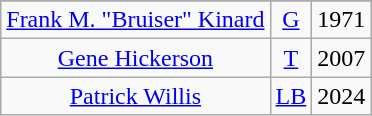<table class="wikitable" style="text-align:center">
<tr>
</tr>
<tr>
<td><a href='#'>Frank M. "Bruiser" Kinard</a></td>
<td><a href='#'>G</a></td>
<td>1971</td>
</tr>
<tr>
<td><a href='#'>Gene Hickerson</a></td>
<td><a href='#'>T</a></td>
<td>2007</td>
</tr>
<tr>
<td><a href='#'>Patrick Willis</a></td>
<td><a href='#'>LB</a></td>
<td>2024</td>
</tr>
</table>
